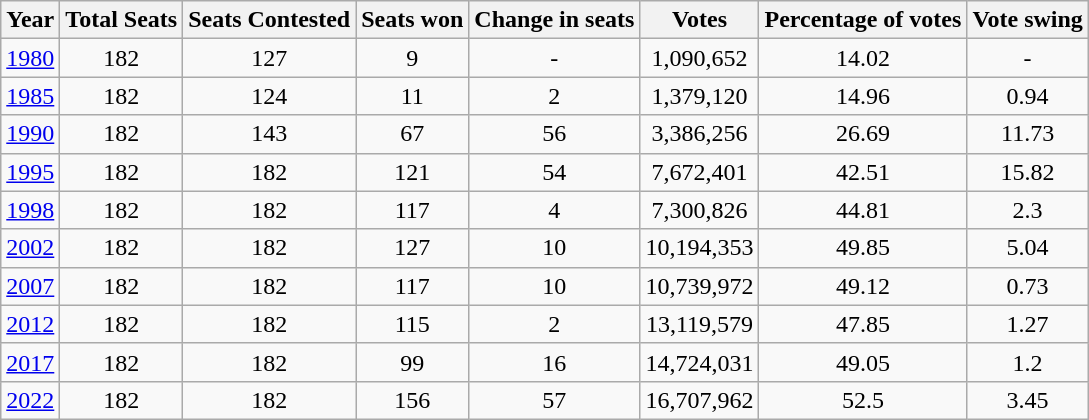<table class="wikitable sortable" style="text-align:center">
<tr>
<th>Year</th>
<th>Total Seats</th>
<th>Seats Contested</th>
<th>Seats won</th>
<th>Change in seats</th>
<th>Votes</th>
<th>Percentage of votes</th>
<th>Vote swing</th>
</tr>
<tr>
<td><a href='#'>1980</a></td>
<td>182</td>
<td>127</td>
<td>9</td>
<td>-</td>
<td>1,090,652</td>
<td>14.02</td>
<td>-</td>
</tr>
<tr>
<td><a href='#'>1985</a></td>
<td>182</td>
<td>124</td>
<td>11</td>
<td>2</td>
<td>1,379,120</td>
<td>14.96</td>
<td>0.94</td>
</tr>
<tr>
<td><a href='#'>1990</a></td>
<td>182</td>
<td>143</td>
<td>67</td>
<td>56</td>
<td>3,386,256</td>
<td>26.69</td>
<td>11.73</td>
</tr>
<tr>
<td><a href='#'>1995</a></td>
<td>182</td>
<td>182</td>
<td>121</td>
<td>54</td>
<td>7,672,401</td>
<td>42.51</td>
<td>15.82</td>
</tr>
<tr>
<td><a href='#'>1998</a></td>
<td>182</td>
<td>182</td>
<td>117</td>
<td>4</td>
<td>7,300,826</td>
<td>44.81</td>
<td>2.3</td>
</tr>
<tr>
<td><a href='#'>2002</a></td>
<td>182</td>
<td>182</td>
<td>127</td>
<td>10</td>
<td>10,194,353</td>
<td>49.85</td>
<td>5.04</td>
</tr>
<tr>
<td><a href='#'>2007</a></td>
<td>182</td>
<td>182</td>
<td>117</td>
<td>10</td>
<td>10,739,972</td>
<td>49.12</td>
<td>0.73</td>
</tr>
<tr>
<td><a href='#'>2012</a></td>
<td>182</td>
<td>182</td>
<td>115</td>
<td>2</td>
<td>13,119,579</td>
<td>47.85</td>
<td>1.27</td>
</tr>
<tr>
<td><a href='#'>2017</a></td>
<td>182</td>
<td>182</td>
<td>99</td>
<td>16</td>
<td>14,724,031</td>
<td>49.05</td>
<td>1.2</td>
</tr>
<tr>
<td><a href='#'>2022</a></td>
<td>182</td>
<td>182</td>
<td>156</td>
<td>57</td>
<td>16,707,962</td>
<td>52.5</td>
<td>3.45</td>
</tr>
</table>
